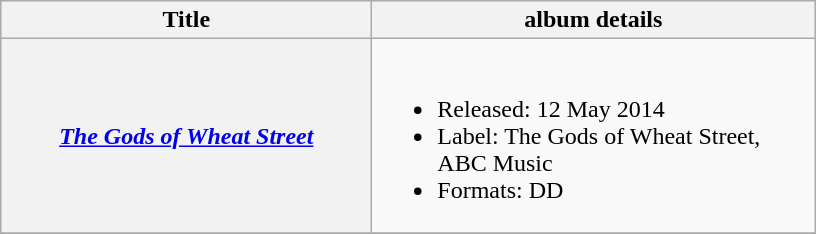<table class="wikitable plainrowheaders">
<tr>
<th scope="col" rowspan="1" style="width:15em;">Title</th>
<th scope="col" rowspan="1" style="width:18em;">album details</th>
</tr>
<tr>
<th scope="row"><em><a href='#'>The Gods of Wheat Street</a></em></th>
<td><br><ul><li>Released: 12 May 2014</li><li>Label: The Gods of Wheat Street, ABC Music</li><li>Formats: DD</li></ul></td>
</tr>
<tr>
</tr>
</table>
